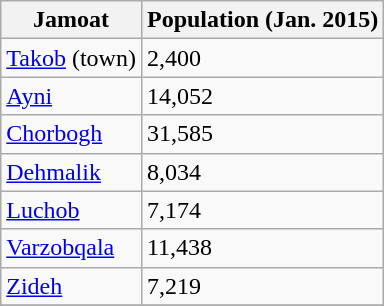<table class="wikitable sortable">
<tr>
<th>Jamoat</th>
<th>Population (Jan. 2015)</th>
</tr>
<tr>
<td><a href='#'>Takob</a> (town)</td>
<td>2,400</td>
</tr>
<tr>
<td><a href='#'>Ayni</a></td>
<td>14,052</td>
</tr>
<tr>
<td><a href='#'>Chorbogh</a></td>
<td>31,585</td>
</tr>
<tr>
<td><a href='#'>Dehmalik</a></td>
<td>8,034</td>
</tr>
<tr>
<td><a href='#'>Luchob</a></td>
<td>7,174</td>
</tr>
<tr>
<td><a href='#'>Varzobqala</a></td>
<td>11,438</td>
</tr>
<tr>
<td><a href='#'>Zideh</a></td>
<td>7,219</td>
</tr>
<tr>
</tr>
</table>
